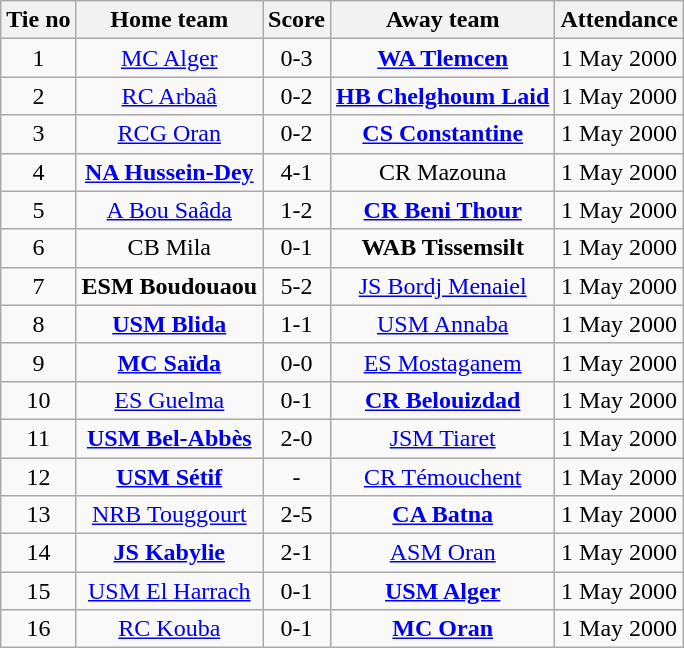<table class="wikitable" style="text-align:center">
<tr>
<th>Tie no</th>
<th>Home team</th>
<th>Score</th>
<th>Away team</th>
<th>Attendance</th>
</tr>
<tr>
<td>1</td>
<td><a href='#'>MC Alger</a></td>
<td>0-3</td>
<td><strong><a href='#'>WA Tlemcen</a></strong></td>
<td>1 May 2000</td>
</tr>
<tr>
<td>2</td>
<td><a href='#'>RC Arbaâ</a></td>
<td>0-2</td>
<td><strong><a href='#'>HB Chelghoum Laid</a></strong></td>
<td>1 May 2000</td>
</tr>
<tr>
<td>3</td>
<td><a href='#'>RCG Oran</a></td>
<td>0-2</td>
<td><strong><a href='#'>CS Constantine</a></strong></td>
<td>1 May 2000</td>
</tr>
<tr>
<td>4</td>
<td><strong><a href='#'>NA Hussein-Dey</a></strong></td>
<td>4-1</td>
<td>CR Mazouna</td>
<td>1 May 2000</td>
</tr>
<tr>
<td>5</td>
<td><a href='#'>A Bou Saâda</a></td>
<td>1-2</td>
<td><strong><a href='#'>CR Beni Thour</a></strong></td>
<td>1 May 2000</td>
</tr>
<tr>
<td>6</td>
<td>CB Mila</td>
<td>0-1</td>
<td><strong>WAB Tissemsilt</strong></td>
<td>1 May 2000</td>
</tr>
<tr>
<td>7</td>
<td><strong>ESM Boudouaou</strong></td>
<td>5-2</td>
<td><a href='#'>JS Bordj Menaiel</a></td>
<td>1 May 2000</td>
</tr>
<tr>
<td>8</td>
<td><strong><a href='#'>USM Blida</a></strong></td>
<td>1-1</td>
<td><a href='#'>USM Annaba</a></td>
<td>1 May 2000</td>
</tr>
<tr>
<td>9</td>
<td><strong><a href='#'>MC Saïda</a></strong></td>
<td>0-0</td>
<td><a href='#'>ES Mostaganem</a></td>
<td>1 May 2000</td>
</tr>
<tr>
<td>10</td>
<td><a href='#'>ES Guelma</a></td>
<td>0-1</td>
<td><strong><a href='#'>CR Belouizdad</a></strong></td>
<td>1 May 2000</td>
</tr>
<tr>
<td>11</td>
<td><strong><a href='#'>USM Bel-Abbès</a></strong></td>
<td>2-0</td>
<td><a href='#'>JSM Tiaret</a></td>
<td>1 May 2000</td>
</tr>
<tr>
<td>12</td>
<td><strong><a href='#'>USM Sétif</a></strong></td>
<td>-</td>
<td><a href='#'>CR Témouchent</a></td>
<td>1 May 2000</td>
</tr>
<tr>
<td>13</td>
<td><a href='#'>NRB Touggourt</a></td>
<td>2-5</td>
<td><strong><a href='#'>CA Batna</a></strong></td>
<td>1 May 2000</td>
</tr>
<tr>
<td>14</td>
<td><strong><a href='#'>JS Kabylie</a></strong></td>
<td>2-1</td>
<td><a href='#'>ASM Oran</a></td>
<td>1 May 2000</td>
</tr>
<tr>
<td>15</td>
<td><a href='#'>USM El Harrach</a></td>
<td>0-1</td>
<td><strong><a href='#'>USM Alger</a></strong></td>
<td>1 May 2000</td>
</tr>
<tr>
<td>16</td>
<td><a href='#'>RC Kouba</a></td>
<td>0-1</td>
<td><strong><a href='#'>MC Oran</a></strong></td>
<td>1 May 2000</td>
</tr>
</table>
